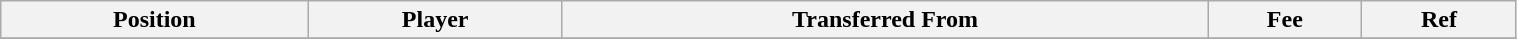<table class="wikitable sortable" style="width:80%; text-align:center; font-size:100%; text-align:left;">
<tr>
<th>Position</th>
<th>Player</th>
<th>Transferred From</th>
<th>Fee</th>
<th>Ref</th>
</tr>
<tr>
</tr>
</table>
